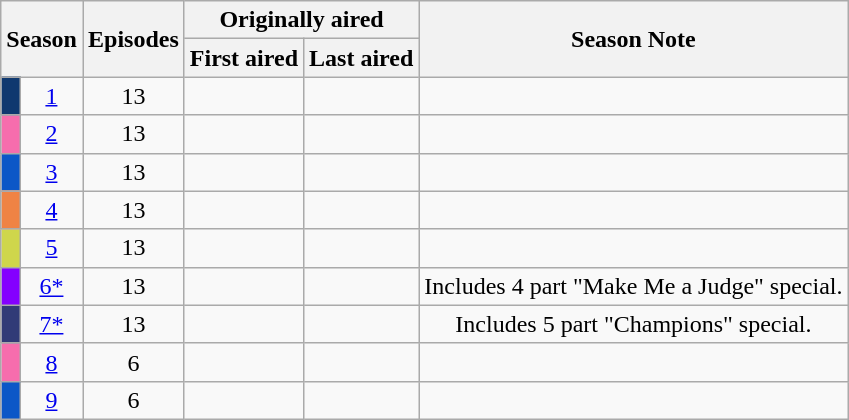<table class="wikitable plainrowheaders" style="text-align:center;">
<tr>
<th colspan="2" rowspan="2">Season</th>
<th rowspan="2">Episodes</th>
<th colspan="2">Originally aired</th>
<th rowspan="2">Season Note</th>
</tr>
<tr>
<th>First aired</th>
<th>Last aired</th>
</tr>
<tr>
<td style="background: #0F386F;"></td>
<td><a href='#'>1</a></td>
<td>13</td>
<td></td>
<td></td>
<td></td>
</tr>
<tr>
<td style="background: #F66DAD;"></td>
<td><a href='#'>2</a></td>
<td>13</td>
<td></td>
<td></td>
<td></td>
</tr>
<tr>
<td style="background: #0C57C7;"></td>
<td><a href='#'>3</a></td>
<td>13</td>
<td></td>
<td></td>
<td></td>
</tr>
<tr>
<td style="background: #ef8344;"></td>
<td><a href='#'>4</a></td>
<td>13</td>
<td></td>
<td></td>
<td></td>
</tr>
<tr>
<td style="background: #CFD64B;"></td>
<td><a href='#'>5</a></td>
<td>13</td>
<td></td>
<td></td>
<td></td>
</tr>
<tr>
<td style="background: #8400FF;"></td>
<td><a href='#'>6*</a></td>
<td>13</td>
<td></td>
<td></td>
<td>Includes 4 part "Make Me a Judge" special.</td>
</tr>
<tr>
<td style="background: #313B77;"></td>
<td><a href='#'>7*</a></td>
<td>13</td>
<td></td>
<td></td>
<td>Includes 5 part "Champions" special.</td>
</tr>
<tr>
<td style="background: #F66DAD;"></td>
<td><a href='#'>8</a></td>
<td>6</td>
<td></td>
<td></td>
<td></td>
</tr>
<tr>
<td style="background: #0C57C7;"></td>
<td><a href='#'>9</a></td>
<td>6</td>
<td></td>
<td></td>
<td></td>
</tr>
</table>
